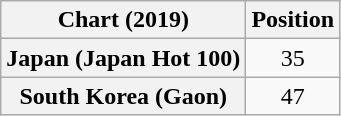<table class="wikitable sortable plainrowheaders" style="text-align:center;">
<tr>
<th scope="col">Chart (2019)</th>
<th scope="col">Position</th>
</tr>
<tr>
<th scope="row">Japan (Japan Hot 100)</th>
<td>35</td>
</tr>
<tr>
<th scope="row">South Korea (Gaon)</th>
<td>47</td>
</tr>
</table>
